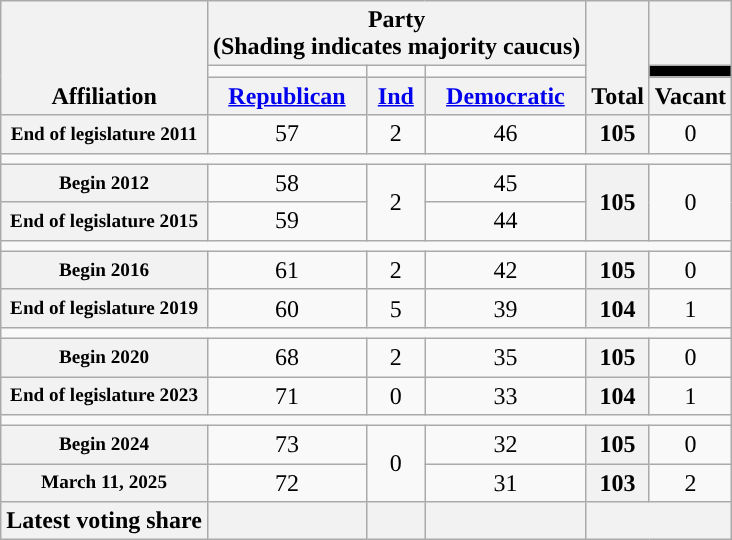<table class=wikitable style="text-align:center">
<tr style="vertical-align:bottom;">
<th rowspan=3>Affiliation</th>
<th colspan=3>Party <div>(Shading indicates majority caucus)</div></th>
<th rowspan=3>Total</th>
<th></th>
</tr>
<tr style="height:5px">
<td style="background-color:"></td>
<td style="background-color:"></td>
<td style="background-color:"></td>
<td style="background: black"></td>
</tr>
<tr>
<th><a href='#'>Republican</a></th>
<th><a href='#'>Ind</a></th>
<th><a href='#'>Democratic</a></th>
<th>Vacant</th>
</tr>
<tr>
<th nowrap style="font-size:80%">End of legislature 2011</th>
<td>57</td>
<td>2</td>
<td>46</td>
<th>105</th>
<td>0</td>
</tr>
<tr>
<td colspan=6></td>
</tr>
<tr>
<th nowrap style="font-size:80%">Begin 2012</th>
<td>58</td>
<td rowspan=2>2</td>
<td>45</td>
<th rowspan=2>105</th>
<td rowspan=2>0</td>
</tr>
<tr>
<th nowrap style="font-size:80%">End of legislature 2015</th>
<td>59</td>
<td>44</td>
</tr>
<tr>
<td colspan=6></td>
</tr>
<tr>
<th nowrap style="font-size:80%">Begin 2016</th>
<td>61</td>
<td>2</td>
<td>42</td>
<th>105</th>
<td>0</td>
</tr>
<tr>
<th nowrap style="font-size:80%">End of legislature 2019</th>
<td>60</td>
<td>5</td>
<td>39</td>
<th>104</th>
<td>1</td>
</tr>
<tr>
<td colspan=6></td>
</tr>
<tr>
<th nowrap style="font-size:80%">Begin 2020</th>
<td>68</td>
<td>2</td>
<td>35</td>
<th>105</th>
<td>0</td>
</tr>
<tr>
<th nowrap style="font-size:80%">End of legislature 2023</th>
<td>71</td>
<td>0</td>
<td>33</td>
<th>104</th>
<td>1</td>
</tr>
<tr>
<td colspan=6></td>
</tr>
<tr>
<th nowrap style="font-size:80%">Begin 2024</th>
<td>73</td>
<td rowspan="2">0</td>
<td>32</td>
<th>105</th>
<td>0</td>
</tr>
<tr>
<th nowrap style="font-size:80%">March 11, 2025</th>
<td>72</td>
<td>31</td>
<th>103</th>
<td>2</td>
</tr>
<tr>
<th>Latest voting share</th>
<th></th>
<th></th>
<th></th>
<th colspan=2></th>
</tr>
</table>
